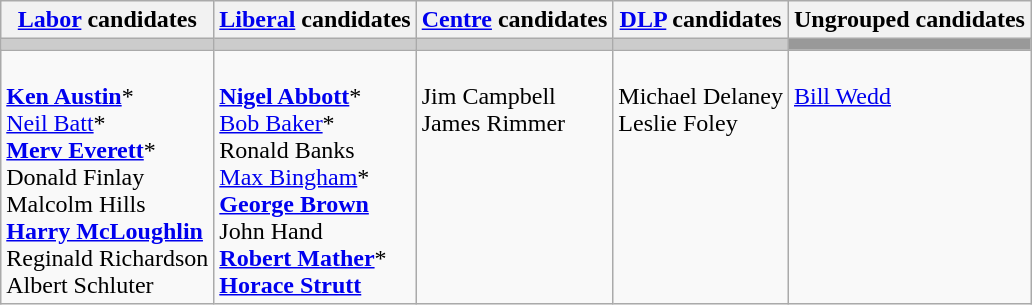<table class="wikitable">
<tr>
<th><a href='#'>Labor</a> candidates</th>
<th><a href='#'>Liberal</a> candidates</th>
<th><a href='#'>Centre</a> candidates</th>
<th><a href='#'>DLP</a> candidates</th>
<th>Ungrouped candidates</th>
</tr>
<tr bgcolor="#cccccc">
<td></td>
<td></td>
<td></td>
<td></td>
<td bgcolor="#999999"></td>
</tr>
<tr>
<td><br><strong><a href='#'>Ken Austin</a></strong>*<br>
<a href='#'>Neil Batt</a>*<br>
<strong><a href='#'>Merv Everett</a></strong>*<br>
Donald Finlay<br>
Malcolm Hills<br>
<strong><a href='#'>Harry McLoughlin</a></strong><br>
Reginald Richardson<br>
Albert Schluter</td>
<td><br><strong><a href='#'>Nigel Abbott</a></strong>*<br>
<a href='#'>Bob Baker</a>*<br>
Ronald Banks<br>
<a href='#'>Max Bingham</a>*<br>
<strong><a href='#'>George Brown</a></strong><br>
John Hand<br>
<strong><a href='#'>Robert Mather</a></strong>*<br>
<strong><a href='#'>Horace Strutt</a></strong></td>
<td valign=top><br>Jim Campbell<br>
James Rimmer</td>
<td valign=top><br>Michael Delaney<br>
Leslie Foley</td>
<td valign=top><br><a href='#'>Bill Wedd</a></td>
</tr>
</table>
